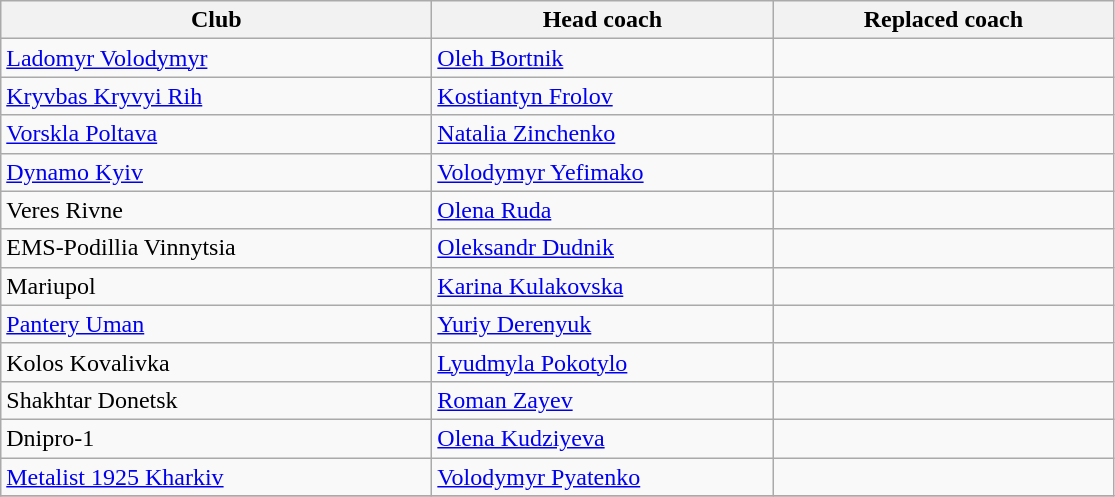<table class="wikitable sortable">
<tr>
<th width="280">Club</th>
<th width="220">Head coach</th>
<th width="220">Replaced coach</th>
</tr>
<tr>
<td><a href='#'>Ladomyr Volodymyr</a></td>
<td> <a href='#'>Oleh Bortnik</a></td>
<td></td>
</tr>
<tr>
<td><a href='#'>Kryvbas Kryvyi Rih</a></td>
<td> <a href='#'>Kostiantyn Frolov</a></td>
<td></td>
</tr>
<tr>
<td><a href='#'>Vorskla Poltava</a></td>
<td> <a href='#'>Natalia Zinchenko</a></td>
<td></td>
</tr>
<tr>
<td><a href='#'>Dynamo Kyiv</a></td>
<td> <a href='#'>Volodymyr Yefimako</a></td>
<td></td>
</tr>
<tr>
<td>Veres Rivne</td>
<td> <a href='#'>Olena Ruda</a></td>
<td></td>
</tr>
<tr>
<td>EMS-Podillia Vinnytsia</td>
<td> <a href='#'>Oleksandr Dudnik</a></td>
<td></td>
</tr>
<tr>
<td>Mariupol</td>
<td> <a href='#'>Karina Kulakovska</a></td>
<td></td>
</tr>
<tr>
<td><a href='#'>Pantery Uman</a></td>
<td> <a href='#'>Yuriy Derenyuk</a></td>
<td></td>
</tr>
<tr>
<td>Kolos Kovalivka</td>
<td> <a href='#'>Lyudmyla Pokotylo</a></td>
<td></td>
</tr>
<tr>
<td>Shakhtar Donetsk</td>
<td> <a href='#'>Roman Zayev</a></td>
<td></td>
</tr>
<tr>
<td>Dnipro-1</td>
<td> <a href='#'>Olena Kudziyeva</a></td>
<td></td>
</tr>
<tr>
<td><a href='#'>Metalist 1925 Kharkiv</a></td>
<td> <a href='#'>Volodymyr Pyatenko</a></td>
<td></td>
</tr>
<tr>
</tr>
</table>
